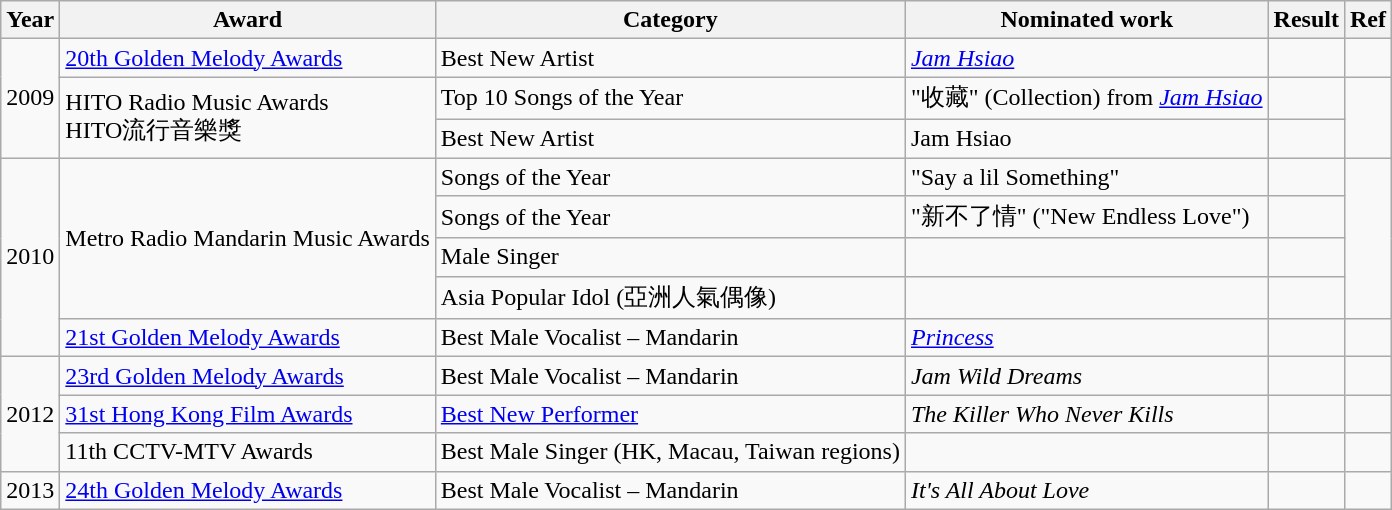<table class="wikitable sortable">
<tr>
<th>Year</th>
<th>Award</th>
<th>Category</th>
<th>Nominated work</th>
<th>Result</th>
<th>Ref</th>
</tr>
<tr>
<td rowspan="3">2009</td>
<td><a href='#'>20th Golden Melody Awards</a></td>
<td>Best New Artist</td>
<td><em><a href='#'>Jam Hsiao</a></em></td>
<td></td>
<td align="center"></td>
</tr>
<tr>
<td rowspan="2">HITO Radio Music Awards<br>HITO流行音樂獎</td>
<td>Top 10 Songs of the Year</td>
<td>"收藏" (Collection) from <em><a href='#'>Jam Hsiao</a></em></td>
<td></td>
<td rowspan="2" align="center"></td>
</tr>
<tr>
<td>Best New Artist</td>
<td>Jam Hsiao</td>
<td></td>
</tr>
<tr>
<td rowspan="5">2010</td>
<td rowspan="4">Metro Radio Mandarin Music Awards</td>
<td>Songs of the Year</td>
<td>"Say a lil Something"</td>
<td></td>
<td rowspan="4" align="center"></td>
</tr>
<tr>
<td>Songs of the Year</td>
<td>"新不了情" ("New Endless Love")</td>
<td></td>
</tr>
<tr>
<td>Male Singer</td>
<td></td>
<td></td>
</tr>
<tr>
<td>Asia Popular Idol (亞洲人氣偶像)</td>
<td></td>
<td></td>
</tr>
<tr>
<td><a href='#'>21st Golden Melody Awards</a></td>
<td>Best Male Vocalist – Mandarin</td>
<td><em><a href='#'>Princess</a></em></td>
<td></td>
<td></td>
</tr>
<tr>
<td rowspan="3">2012</td>
<td><a href='#'>23rd Golden Melody Awards</a></td>
<td>Best Male Vocalist – Mandarin</td>
<td><em>Jam Wild Dreams</em></td>
<td></td>
<td></td>
</tr>
<tr>
<td><a href='#'>31st Hong Kong Film Awards</a></td>
<td><a href='#'>Best New Performer</a></td>
<td><em>The Killer Who Never Kills</em></td>
<td></td>
<td></td>
</tr>
<tr>
<td>11th CCTV-MTV Awards</td>
<td>Best Male Singer (HK, Macau, Taiwan regions)</td>
<td></td>
<td></td>
<td></td>
</tr>
<tr>
<td>2013</td>
<td><a href='#'>24th Golden Melody Awards</a></td>
<td>Best Male Vocalist – Mandarin</td>
<td><em>It's All About Love</em></td>
<td></td>
<td></td>
</tr>
</table>
